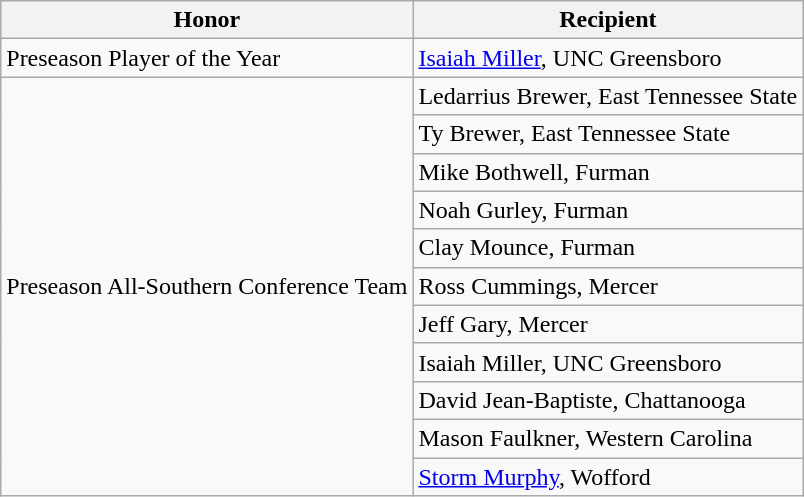<table class="wikitable" border="1">
<tr>
<th>Honor</th>
<th>Recipient</th>
</tr>
<tr>
<td>Preseason Player of the Year</td>
<td><a href='#'>Isaiah Miller</a>, UNC Greensboro</td>
</tr>
<tr>
<td rowspan=11 valign=middle>Preseason All-Southern Conference Team</td>
<td>Ledarrius Brewer, East Tennessee State</td>
</tr>
<tr>
<td>Ty Brewer, East Tennessee State</td>
</tr>
<tr>
<td>Mike Bothwell, Furman</td>
</tr>
<tr>
<td>Noah Gurley, Furman</td>
</tr>
<tr>
<td>Clay Mounce, Furman</td>
</tr>
<tr>
<td>Ross Cummings, Mercer</td>
</tr>
<tr>
<td>Jeff Gary, Mercer</td>
</tr>
<tr>
<td>Isaiah Miller, UNC Greensboro</td>
</tr>
<tr>
<td>David Jean-Baptiste, Chattanooga</td>
</tr>
<tr>
<td>Mason Faulkner, Western Carolina</td>
</tr>
<tr>
<td><a href='#'>Storm Murphy</a>, Wofford</td>
</tr>
</table>
